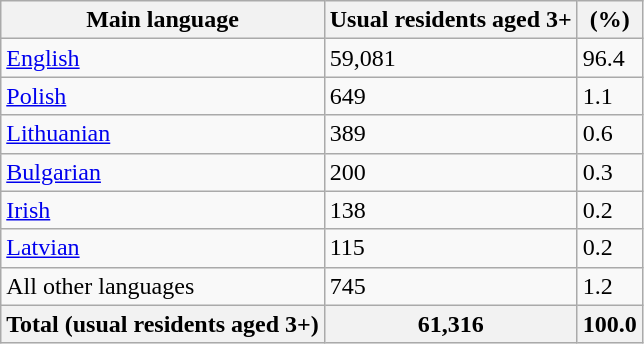<table class="wikitable">
<tr>
<th>Main language</th>
<th>Usual residents aged 3+</th>
<th>(%)</th>
</tr>
<tr>
<td><a href='#'>English</a></td>
<td>59,081</td>
<td>96.4</td>
</tr>
<tr>
<td><a href='#'>Polish</a></td>
<td>649</td>
<td>1.1</td>
</tr>
<tr>
<td><a href='#'>Lithuanian</a></td>
<td>389</td>
<td>0.6</td>
</tr>
<tr>
<td><a href='#'>Bulgarian</a></td>
<td>200</td>
<td>0.3</td>
</tr>
<tr>
<td><a href='#'>Irish</a></td>
<td>138</td>
<td>0.2</td>
</tr>
<tr>
<td><a href='#'>Latvian</a></td>
<td>115</td>
<td>0.2</td>
</tr>
<tr>
<td>All other languages</td>
<td>745</td>
<td>1.2</td>
</tr>
<tr>
<th>Total (usual residents aged 3+)</th>
<th>61,316</th>
<th>100.0</th>
</tr>
</table>
